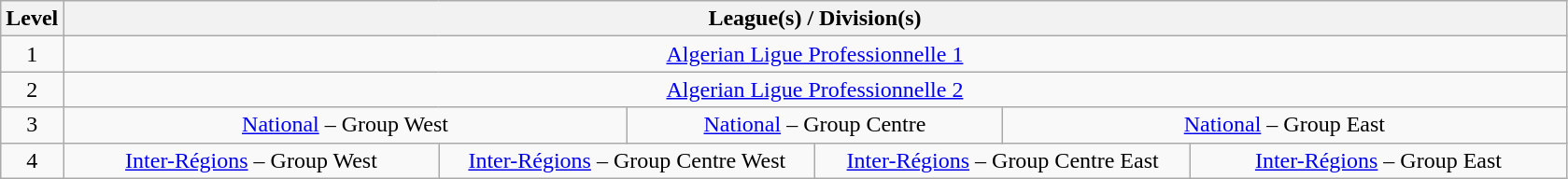<table class="wikitable" style="text-align: center;">
<tr>
<th width="4%">Level</th>
<th colspan="8" width="96%">League(s) / Division(s)</th>
</tr>
<tr>
<td width="4%">1</td>
<td colspan="8" width="96%"><a href='#'>Algerian Ligue Professionnelle 1</a><br></td>
</tr>
<tr>
<td width="4%">2</td>
<td colspan="8" width="96%"><a href='#'>Algerian Ligue Professionnelle 2</a><br></td>
</tr>
<tr>
<td width="4%">3</td>
<td colspan="3" width="24%"><a href='#'>National</a> – Group West<br></td>
<td colspan="2" width="24%"><a href='#'>National</a> – Group Centre<br></td>
<td colspan="3" width="24%"><a href='#'>National</a> – Group East<br></td>
</tr>
<tr>
<td width="4%">4</td>
<td colspan="2" width="24%"><a href='#'>Inter-Régions</a> – Group West<br></td>
<td colspan="2" width="24%"><a href='#'>Inter-Régions</a> – Group Centre West<br></td>
<td colspan="2" width="24%"><a href='#'>Inter-Régions</a> – Group Centre East<br></td>
<td colspan="2" width="24%"><a href='#'>Inter-Régions</a> – Group East<br></td>
</tr>
</table>
